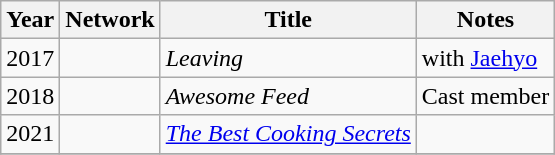<table class="wikitable">
<tr>
<th>Year</th>
<th>Network</th>
<th>Title</th>
<th>Notes</th>
</tr>
<tr>
<td>2017</td>
<td></td>
<td><em>Leaving</em></td>
<td>with <a href='#'>Jaehyo</a></td>
</tr>
<tr>
<td>2018</td>
<td></td>
<td><em>Awesome Feed</em></td>
<td>Cast member</td>
</tr>
<tr>
<td>2021</td>
<td></td>
<td><em><a href='#'>The Best Cooking Secrets</a></em></td>
<td></td>
</tr>
<tr>
</tr>
</table>
